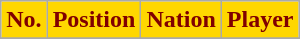<table class="wikitable sortable">
<tr>
<th style="background:gold; color:#800000; " scope="col">No.</th>
<th style="background:gold; color:#800000; " scope="col">Position</th>
<th style="background:gold; color:#800000; " scope="col">Nation</th>
<th style="background:gold; color:#800000; " scope="col">Player</th>
</tr>
<tr>
</tr>
</table>
